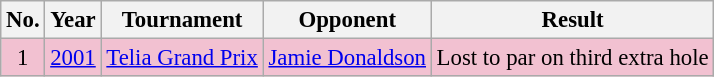<table class="wikitable" style="font-size:95%;">
<tr>
<th>No.</th>
<th>Year</th>
<th>Tournament</th>
<th>Opponent</th>
<th>Result</th>
</tr>
<tr style="background:#F2C1D1;">
<td align=center>1</td>
<td><a href='#'>2001</a></td>
<td><a href='#'>Telia Grand Prix</a></td>
<td> <a href='#'>Jamie Donaldson</a></td>
<td>Lost to par on third extra hole</td>
</tr>
</table>
